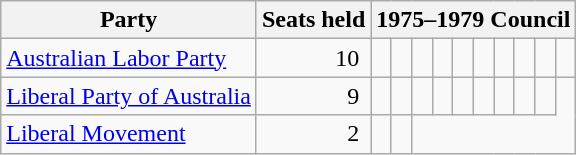<table class="wikitable">
<tr>
<th rowspan=1>Party</th>
<th colspan=1>Seats held</th>
<th rowspan=1 colspan=11>1975–1979 Council</th>
</tr>
<tr>
<td><a href='#'>Australian Labor Party</a></td>
<td align=right>10 </td>
<td> </td>
<td> </td>
<td> </td>
<td> </td>
<td> </td>
<td> </td>
<td> </td>
<td> </td>
<td> </td>
<td> </td>
</tr>
<tr>
<td><a href='#'>Liberal Party of Australia</a></td>
<td align=right>9 </td>
<td> </td>
<td> </td>
<td> </td>
<td> </td>
<td> </td>
<td> </td>
<td> </td>
<td> </td>
<td> </td>
</tr>
<tr>
<td><a href='#'>Liberal Movement</a></td>
<td align=right>2 </td>
<td> </td>
<td> </td>
</tr>
</table>
